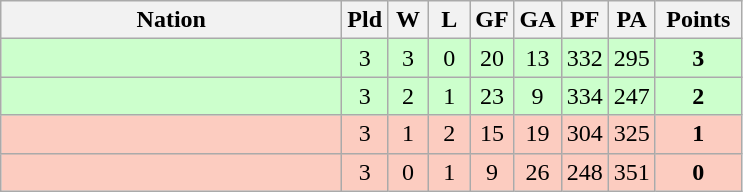<table class=wikitable style="text-align:center">
<tr>
<th width=220>Nation</th>
<th width=20>Pld</th>
<th width=20>W</th>
<th width=20>L</th>
<th width=20>GF</th>
<th width=20>GA</th>
<th width=20>PF</th>
<th width=20>PA</th>
<th width=50>Points</th>
</tr>
<tr bgcolor=#ccffcc>
<td align=left></td>
<td>3</td>
<td>3</td>
<td>0</td>
<td>20</td>
<td>13</td>
<td>332</td>
<td>295</td>
<td><strong>3</strong></td>
</tr>
<tr bgcolor=#ccffcc>
<td align=left></td>
<td>3</td>
<td>2</td>
<td>1</td>
<td>23</td>
<td>9</td>
<td>334</td>
<td>247</td>
<td><strong>2</strong></td>
</tr>
<tr bgcolor="#fcccc">
<td align=left></td>
<td>3</td>
<td>1</td>
<td>2</td>
<td>15</td>
<td>19</td>
<td>304</td>
<td>325</td>
<td><strong>1</strong></td>
</tr>
<tr bgcolor="#fcccc">
<td align=left></td>
<td>3</td>
<td>0</td>
<td>1</td>
<td>9</td>
<td>26</td>
<td>248</td>
<td>351</td>
<td><strong>0</strong></td>
</tr>
</table>
